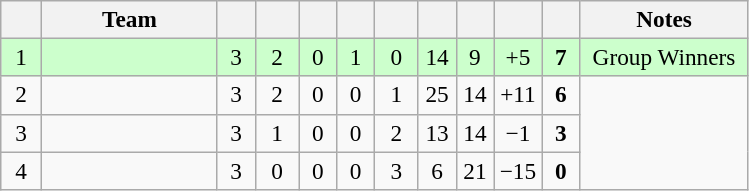<table class="wikitable" style="text-align: center; font-size: 97%;">
<tr>
<th width="20"></th>
<th width="110">Team</th>
<th width="18"></th>
<th width="22"></th>
<th width="18"></th>
<th width="18"></th>
<th width="22"></th>
<th width="18"></th>
<th width="18"></th>
<th width="25"></th>
<th width="18"></th>
<th width="105">Notes</th>
</tr>
<tr style="background-color: #ccffcc;">
<td>1</td>
<td align=left></td>
<td>3</td>
<td>2</td>
<td>0</td>
<td>1</td>
<td>0</td>
<td>14</td>
<td>9</td>
<td>+5</td>
<td><strong>7</strong></td>
<td>Group Winners</td>
</tr>
<tr>
<td>2</td>
<td align=left></td>
<td>3</td>
<td>2</td>
<td>0</td>
<td>0</td>
<td>1</td>
<td>25</td>
<td>14</td>
<td>+11</td>
<td><strong>6</strong></td>
<td rowspan="3"></td>
</tr>
<tr>
<td>3</td>
<td align=left></td>
<td>3</td>
<td>1</td>
<td>0</td>
<td>0</td>
<td>2</td>
<td>13</td>
<td>14</td>
<td>−1</td>
<td><strong>3</strong></td>
</tr>
<tr>
<td>4</td>
<td align=left></td>
<td>3</td>
<td>0</td>
<td>0</td>
<td>0</td>
<td>3</td>
<td>6</td>
<td>21</td>
<td>−15</td>
<td><strong>0</strong></td>
</tr>
</table>
